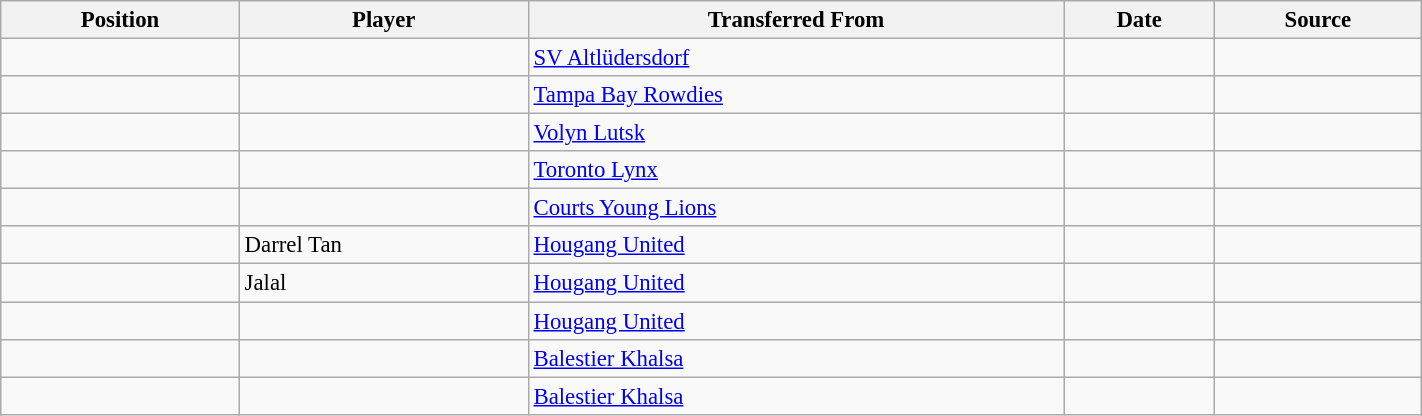<table class="wikitable sortable" style="width:75%; text-align:center; font-size:95%; text-align:left;">
<tr>
<th>Position</th>
<th>Player</th>
<th>Transferred From</th>
<th>Date</th>
<th>Source</th>
</tr>
<tr>
<td></td>
<td></td>
<td> <a href='#'>SV Altlüdersdorf</a></td>
<td></td>
<td></td>
</tr>
<tr>
<td></td>
<td></td>
<td> <a href='#'>Tampa Bay Rowdies</a></td>
<td></td>
<td></td>
</tr>
<tr>
<td></td>
<td></td>
<td> <a href='#'>Volyn Lutsk</a></td>
<td></td>
<td></td>
</tr>
<tr>
<td></td>
<td></td>
<td> <a href='#'>Toronto Lynx</a></td>
<td></td>
<td></td>
</tr>
<tr>
<td></td>
<td></td>
<td> <a href='#'>Courts Young Lions</a></td>
<td></td>
<td></td>
</tr>
<tr>
<td></td>
<td> Darrel Tan</td>
<td> <a href='#'>Hougang United</a></td>
<td></td>
<td></td>
</tr>
<tr>
<td></td>
<td> Jalal</td>
<td> <a href='#'>Hougang United</a></td>
<td></td>
<td></td>
</tr>
<tr>
<td></td>
<td></td>
<td> <a href='#'>Hougang United</a></td>
<td></td>
<td></td>
</tr>
<tr>
<td></td>
<td></td>
<td> <a href='#'>Balestier Khalsa</a></td>
<td></td>
<td></td>
</tr>
<tr>
<td></td>
<td></td>
<td> <a href='#'>Balestier Khalsa</a></td>
<td></td>
<td></td>
</tr>
</table>
